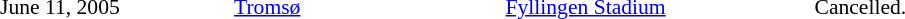<table cellpadding="2" style="border: 0px solid darkgray; font-size:90%">
<tr>
<th width="150"></th>
<th width="175"></th>
<th width="200"></th>
<th width="250"></th>
</tr>
<tr border="0">
<td>June 11, 2005</td>
<td><a href='#'>Tromsø</a></td>
<td><a href='#'>Fyllingen Stadium</a></td>
<td>Cancelled.</td>
</tr>
<tr>
</tr>
</table>
